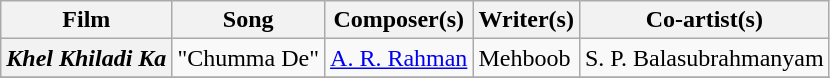<table class="wikitable sortable">
<tr>
<th>Film</th>
<th>Song</th>
<th>Composer(s)</th>
<th>Writer(s)</th>
<th>Co-artist(s)</th>
</tr>
<tr>
<th><em>Khel Khiladi Ka</em></th>
<td>"Chumma De"</td>
<td rowspan=><a href='#'>A. R. Rahman</a></td>
<td>Mehboob</td>
<td rowspan=>S. P. Balasubrahmanyam</td>
</tr>
<tr>
</tr>
</table>
